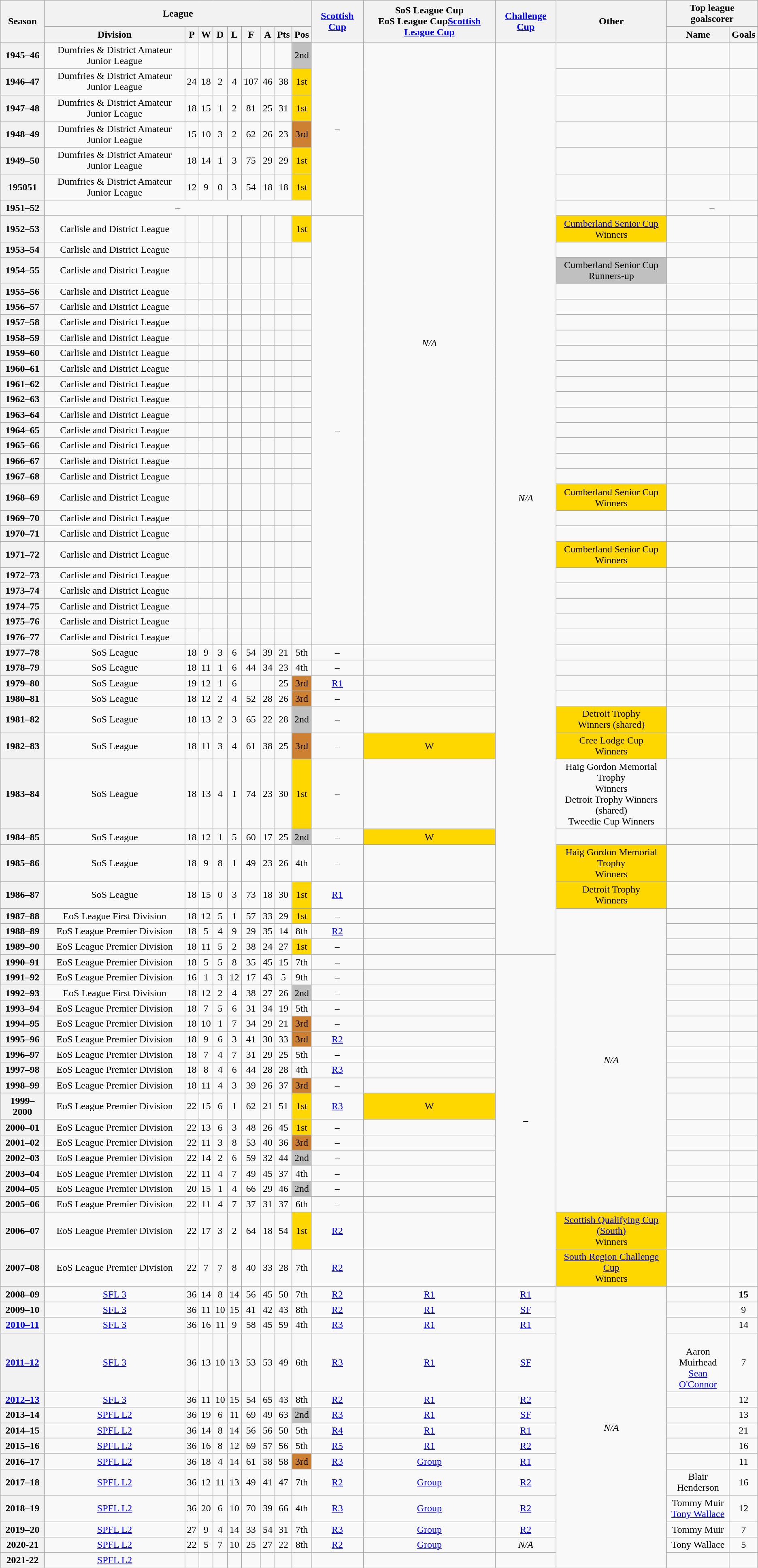<table class="wikitable sortable plainrowheaders" style="text-align: center">
<tr>
<th rowspan="2">Season</th>
<th colspan="9">League</th>
<th rowspan="2"><a href='#'>Scottish Cup</a></th>
<th rowspan="2">SoS League Cup<br>EoS League Cup<a href='#'>Scottish League Cup</a></th>
<th rowspan="2"><a href='#'>Challenge Cup</a></th>
<th rowspan="2">Other</th>
<th colspan="2">Top league goalscorer</th>
</tr>
<tr>
<th>Division</th>
<th>P</th>
<th>W</th>
<th>D</th>
<th>L</th>
<th>F</th>
<th>A</th>
<th>Pts</th>
<th>Pos</th>
<th>Name</th>
<th>Goals</th>
</tr>
<tr>
<th>1945–46</th>
<td>Dumfries & District Amateur Junior League</td>
<td></td>
<td></td>
<td></td>
<td></td>
<td></td>
<td></td>
<td></td>
<td bgcolor="silver">2nd</td>
<td rowspan="7">–</td>
<td rowspan="32"><em>N/A</em></td>
<td rowspan="45"><em>N/A</em></td>
<td></td>
<td></td>
<td></td>
</tr>
<tr>
<th>1946–47</th>
<td>Dumfries & District Amateur Junior League</td>
<td>24</td>
<td>18</td>
<td>2</td>
<td>4</td>
<td>107</td>
<td>46</td>
<td>38</td>
<td bgcolor="gold">1st</td>
<td></td>
<td></td>
<td></td>
</tr>
<tr>
<th>1947–48</th>
<td>Dumfries & District Amateur Junior League</td>
<td>18</td>
<td>15</td>
<td>1</td>
<td>2</td>
<td>81</td>
<td>25</td>
<td>31</td>
<td bgcolor="gold">1st</td>
<td></td>
<td></td>
<td></td>
</tr>
<tr>
<th>1948–49</th>
<td>Dumfries & District Amateur Junior League</td>
<td>15</td>
<td>10</td>
<td>3</td>
<td>2</td>
<td>62</td>
<td>26</td>
<td>23</td>
<td bgcolor=#CD7F32>3rd</td>
<td></td>
<td></td>
<td></td>
</tr>
<tr>
<th>1949–50</th>
<td>Dumfries & District Amateur Junior League</td>
<td>18</td>
<td>14</td>
<td>1</td>
<td>3</td>
<td>75</td>
<td>29</td>
<td>29</td>
<td bgcolor="gold">1st</td>
<td></td>
<td></td>
<td></td>
</tr>
<tr>
<th>195051</th>
<td>Dumfries & District Amateur Junior League</td>
<td>12</td>
<td>9</td>
<td>0</td>
<td>3</td>
<td>54</td>
<td>18</td>
<td>18</td>
<td bgcolor="gold">1st</td>
<td></td>
<td></td>
<td></td>
</tr>
<tr>
<th>1951–52</th>
<td colspan="9">–</td>
<td></td>
<td colspan="2">–</td>
</tr>
<tr>
<th>1952–53</th>
<td>Carlisle and District League</td>
<td></td>
<td></td>
<td></td>
<td></td>
<td></td>
<td></td>
<td></td>
<td bgcolor="gold">1st</td>
<td rowspan="25">–</td>
<td bgcolor="gold"><a href='#'>Cumberland Senior Cup</a><br>Winners</td>
<td></td>
<td></td>
</tr>
<tr>
<th>1953–54</th>
<td>Carlisle and District League</td>
<td></td>
<td></td>
<td></td>
<td></td>
<td></td>
<td></td>
<td></td>
<td></td>
<td></td>
<td></td>
<td></td>
</tr>
<tr>
<th>1954–55</th>
<td>Carlisle and District League</td>
<td></td>
<td></td>
<td></td>
<td></td>
<td></td>
<td></td>
<td></td>
<td></td>
<td bgcolor="silver">Cumberland Senior Cup<br>Runners-up</td>
<td></td>
<td></td>
</tr>
<tr>
<th>1955–56</th>
<td>Carlisle and District League</td>
<td></td>
<td></td>
<td></td>
<td></td>
<td></td>
<td></td>
<td></td>
<td></td>
<td></td>
<td></td>
<td></td>
</tr>
<tr>
<th>1956–57</th>
<td>Carlisle and District League</td>
<td></td>
<td></td>
<td></td>
<td></td>
<td></td>
<td></td>
<td></td>
<td></td>
<td></td>
<td></td>
<td></td>
</tr>
<tr>
<th>1957–58</th>
<td>Carlisle and District League</td>
<td></td>
<td></td>
<td></td>
<td></td>
<td></td>
<td></td>
<td></td>
<td></td>
<td></td>
<td></td>
<td></td>
</tr>
<tr>
<th>1958–59</th>
<td>Carlisle and District League</td>
<td></td>
<td></td>
<td></td>
<td></td>
<td></td>
<td></td>
<td></td>
<td></td>
<td></td>
<td></td>
<td></td>
</tr>
<tr>
<th>1959–60</th>
<td>Carlisle and District League</td>
<td></td>
<td></td>
<td></td>
<td></td>
<td></td>
<td></td>
<td></td>
<td></td>
<td></td>
<td></td>
<td></td>
</tr>
<tr>
<th>1960–61</th>
<td>Carlisle and District League</td>
<td></td>
<td></td>
<td></td>
<td></td>
<td></td>
<td></td>
<td></td>
<td></td>
<td></td>
<td></td>
<td></td>
</tr>
<tr>
<th>1961–62</th>
<td>Carlisle and District League</td>
<td></td>
<td></td>
<td></td>
<td></td>
<td></td>
<td></td>
<td></td>
<td></td>
<td></td>
<td></td>
<td></td>
</tr>
<tr>
<th>1962–63</th>
<td>Carlisle and District League</td>
<td></td>
<td></td>
<td></td>
<td></td>
<td></td>
<td></td>
<td></td>
<td></td>
<td></td>
<td></td>
<td></td>
</tr>
<tr>
<th>1963–64</th>
<td>Carlisle and District League</td>
<td></td>
<td></td>
<td></td>
<td></td>
<td></td>
<td></td>
<td></td>
<td></td>
<td></td>
<td></td>
<td></td>
</tr>
<tr>
<th>1964–65</th>
<td>Carlisle and District League</td>
<td></td>
<td></td>
<td></td>
<td></td>
<td></td>
<td></td>
<td></td>
<td></td>
<td></td>
<td></td>
<td></td>
</tr>
<tr>
<th>1965–66</th>
<td>Carlisle and District League</td>
<td></td>
<td></td>
<td></td>
<td></td>
<td></td>
<td></td>
<td></td>
<td></td>
<td></td>
<td></td>
<td></td>
</tr>
<tr>
<th>1966–67</th>
<td>Carlisle and District League</td>
<td></td>
<td></td>
<td></td>
<td></td>
<td></td>
<td></td>
<td></td>
<td></td>
<td></td>
<td></td>
<td></td>
</tr>
<tr>
<th>1967–68</th>
<td>Carlisle and District League</td>
<td></td>
<td></td>
<td></td>
<td></td>
<td></td>
<td></td>
<td></td>
<td></td>
<td></td>
<td></td>
<td></td>
</tr>
<tr>
<th>1968–69</th>
<td>Carlisle and District League</td>
<td></td>
<td></td>
<td></td>
<td></td>
<td></td>
<td></td>
<td></td>
<td></td>
<td bgcolor="gold">Cumberland Senior Cup<br>Winners</td>
<td></td>
<td></td>
</tr>
<tr>
<th>1969–70</th>
<td>Carlisle and District League</td>
<td></td>
<td></td>
<td></td>
<td></td>
<td></td>
<td></td>
<td></td>
<td></td>
<td></td>
<td></td>
<td></td>
</tr>
<tr>
<th>1970–71</th>
<td>Carlisle and District League</td>
<td></td>
<td></td>
<td></td>
<td></td>
<td></td>
<td></td>
<td></td>
<td></td>
<td></td>
<td></td>
<td></td>
</tr>
<tr>
<th>1971–72</th>
<td>Carlisle and District League</td>
<td></td>
<td></td>
<td></td>
<td></td>
<td></td>
<td></td>
<td></td>
<td></td>
<td bgcolor="gold">Cumberland Senior Cup<br>Winners</td>
<td></td>
<td></td>
</tr>
<tr>
<th>1972–73</th>
<td>Carlisle and District League</td>
<td></td>
<td></td>
<td></td>
<td></td>
<td></td>
<td></td>
<td></td>
<td></td>
<td></td>
<td></td>
<td></td>
</tr>
<tr>
<th>1973–74</th>
<td>Carlisle and District League</td>
<td></td>
<td></td>
<td></td>
<td></td>
<td></td>
<td></td>
<td></td>
<td></td>
<td></td>
<td></td>
<td></td>
</tr>
<tr>
<th>1974–75</th>
<td>Carlisle and District League</td>
<td></td>
<td></td>
<td></td>
<td></td>
<td></td>
<td></td>
<td></td>
<td></td>
<td></td>
<td></td>
<td></td>
</tr>
<tr>
<th>1975–76</th>
<td>Carlisle and District League</td>
<td></td>
<td></td>
<td></td>
<td></td>
<td></td>
<td></td>
<td></td>
<td></td>
<td></td>
<td></td>
<td></td>
</tr>
<tr>
<th>1976–77</th>
<td>Carlisle and District League</td>
<td></td>
<td></td>
<td></td>
<td></td>
<td></td>
<td></td>
<td></td>
<td></td>
<td></td>
<td></td>
<td></td>
</tr>
<tr>
<th>1977–78</th>
<td>SoS League</td>
<td>18</td>
<td>9</td>
<td>3</td>
<td>6</td>
<td>54</td>
<td>39</td>
<td>21</td>
<td>5th</td>
<td>–</td>
<td></td>
<td></td>
<td></td>
<td></td>
</tr>
<tr>
<th>1978–79</th>
<td>SoS League</td>
<td>18</td>
<td>11</td>
<td>1</td>
<td>6</td>
<td>44</td>
<td>34</td>
<td>23</td>
<td>4th</td>
<td>–</td>
<td></td>
<td></td>
<td></td>
<td></td>
</tr>
<tr>
<th>1979–80</th>
<td>SoS League</td>
<td>19</td>
<td>12</td>
<td>1</td>
<td>6</td>
<td></td>
<td></td>
<td>25</td>
<td bgcolor=#CD7F32>3rd</td>
<td><a href='#'>R1</a></td>
<td></td>
<td></td>
<td></td>
<td></td>
</tr>
<tr>
<th>1980–81</th>
<td>SoS League</td>
<td>18</td>
<td>12</td>
<td>2</td>
<td>4</td>
<td>52</td>
<td>28</td>
<td>26</td>
<td bgcolor=#CD7F32>3rd</td>
<td>–</td>
<td></td>
<td></td>
<td></td>
<td></td>
</tr>
<tr>
<th>1981–82</th>
<td>SoS League</td>
<td>18</td>
<td>13</td>
<td>2</td>
<td>3</td>
<td>65</td>
<td>22</td>
<td>28</td>
<td bgcolor="silver">2nd</td>
<td>–</td>
<td></td>
<td bgcolor="gold">Detroit Trophy<br>Winners (shared)</td>
<td></td>
<td></td>
</tr>
<tr>
<th>1982–83</th>
<td>SoS League</td>
<td>18</td>
<td>11</td>
<td>3</td>
<td>4</td>
<td>61</td>
<td>38</td>
<td>25</td>
<td bgcolor=#CD7F32>3rd</td>
<td>–</td>
<td bgcolor="gold">W</td>
<td bgcolor="gold">Cree Lodge Cup<br>Winners</td>
<td></td>
<td></td>
</tr>
<tr>
<th>1983–84</th>
<td>SoS League</td>
<td>18</td>
<td>13</td>
<td>4</td>
<td>1</td>
<td>74</td>
<td>23</td>
<td>30</td>
<td bgcolor="gold">1st</td>
<td>–</td>
<td></td>
<td><div>Haig Gordon Memorial Trophy<br>Winners
</div><div>Detroit Trophy
Winners (shared)
</div><div>Tweedie Cup
Winners
</div></td>
<td></td>
<td></td>
</tr>
<tr>
<th>1984–85</th>
<td>SoS League</td>
<td>18</td>
<td>12</td>
<td>1</td>
<td>5</td>
<td>60</td>
<td>17</td>
<td>25</td>
<td bgcolor="silver">2nd</td>
<td>–</td>
<td bgcolor="gold">W</td>
<td></td>
<td></td>
<td></td>
</tr>
<tr>
<th>1985–86</th>
<td>SoS League</td>
<td>18</td>
<td>9</td>
<td>8</td>
<td>1</td>
<td>49</td>
<td>23</td>
<td>26</td>
<td>4th</td>
<td>–</td>
<td></td>
<td bgcolor="gold">Haig Gordon Memorial Trophy<br>Winners</td>
<td></td>
<td></td>
</tr>
<tr>
<th>1986–87</th>
<td>SoS League</td>
<td>18</td>
<td>15</td>
<td>0</td>
<td>3</td>
<td>73</td>
<td>18</td>
<td>30</td>
<td bgcolor="gold">1st</td>
<td><a href='#'>R1</a></td>
<td></td>
<td bgcolor="gold">Detroit Trophy<br>Winners</td>
<td></td>
<td></td>
</tr>
<tr>
<th>1987–88</th>
<td>EoS League First Division</td>
<td>18</td>
<td>12</td>
<td>5</td>
<td>1</td>
<td>57</td>
<td>33</td>
<td>29</td>
<td bgcolor="gold">1st </td>
<td>–</td>
<td></td>
<td rowspan="19"><em>N/A</em></td>
<td></td>
<td></td>
</tr>
<tr>
<th>1988–89</th>
<td>EoS League Premier Division</td>
<td>18</td>
<td>5</td>
<td>4</td>
<td>9</td>
<td>29</td>
<td>35</td>
<td>14</td>
<td>8th</td>
<td><a href='#'>R2</a></td>
<td></td>
<td></td>
<td></td>
</tr>
<tr>
<th>1989–90</th>
<td>EoS League Premier Division</td>
<td>18</td>
<td>11</td>
<td>5</td>
<td>2</td>
<td>38</td>
<td>24</td>
<td>27</td>
<td bgcolor="gold">1st</td>
<td>–</td>
<td></td>
<td></td>
<td></td>
</tr>
<tr>
<th>1990–91</th>
<td>EoS League Premier Division</td>
<td>18</td>
<td>5</td>
<td>5</td>
<td>8</td>
<td>35</td>
<td>45</td>
<td>15</td>
<td>7th</td>
<td>–</td>
<td></td>
<td rowspan="18">–</td>
<td></td>
<td></td>
</tr>
<tr>
<th>1991–92</th>
<td>EoS League Premier Division</td>
<td>16</td>
<td>1</td>
<td>3</td>
<td>12</td>
<td>17</td>
<td>43</td>
<td>5</td>
<td>9th</td>
<td>–</td>
<td></td>
<td></td>
<td></td>
</tr>
<tr>
<th>1992–93</th>
<td>EoS League First Division</td>
<td>18</td>
<td>12</td>
<td>2</td>
<td>4</td>
<td>38</td>
<td>27</td>
<td>26</td>
<td bgcolor="silver">2nd</td>
<td>–</td>
<td></td>
<td></td>
<td></td>
</tr>
<tr>
<th>1993–94</th>
<td>EoS League Premier Division</td>
<td>18</td>
<td>7</td>
<td>5</td>
<td>6</td>
<td>31</td>
<td>34</td>
<td>19</td>
<td>5th</td>
<td>–</td>
<td></td>
<td></td>
<td></td>
</tr>
<tr>
<th>1994–95</th>
<td>EoS League Premier Division</td>
<td>18</td>
<td>10</td>
<td>1</td>
<td>7</td>
<td>34</td>
<td>29</td>
<td>21</td>
<td bgcolor=#CD7F32>3rd</td>
<td>–</td>
<td></td>
<td></td>
<td></td>
</tr>
<tr>
<th>1995–96</th>
<td>EoS League Premier Division</td>
<td>18</td>
<td>9</td>
<td>6</td>
<td>3</td>
<td>41</td>
<td>30</td>
<td>33</td>
<td bgcolor=#CD7F32>3rd</td>
<td><a href='#'>R2</a></td>
<td></td>
<td></td>
<td></td>
</tr>
<tr>
<th>1996–97</th>
<td>EoS League Premier Division</td>
<td>18</td>
<td>7</td>
<td>4</td>
<td>7</td>
<td>31</td>
<td>29</td>
<td>25</td>
<td>5th</td>
<td>–</td>
<td></td>
<td></td>
<td></td>
</tr>
<tr>
<th>1997–98</th>
<td>EoS League Premier Division</td>
<td>18</td>
<td>8</td>
<td>4</td>
<td>6</td>
<td>44</td>
<td>28</td>
<td>28</td>
<td>4th</td>
<td><a href='#'>R3</a></td>
<td></td>
<td></td>
<td></td>
</tr>
<tr>
<th>1998–99</th>
<td>EoS League Premier Division</td>
<td>18</td>
<td>11</td>
<td>4</td>
<td>3</td>
<td>39</td>
<td>26</td>
<td>37</td>
<td bgcolor=#CD7F32>3rd</td>
<td>–</td>
<td></td>
<td></td>
<td></td>
</tr>
<tr>
<th>1999–2000</th>
<td>EoS League Premier Division</td>
<td>22</td>
<td>15</td>
<td>6</td>
<td>1</td>
<td>62</td>
<td>21</td>
<td>51</td>
<td bgcolor="gold">1st</td>
<td><a href='#'>R3</a></td>
<td bgcolor="gold">W</td>
<td></td>
<td></td>
</tr>
<tr>
<th>2000–01</th>
<td>EoS League Premier Division</td>
<td>22</td>
<td>13</td>
<td>6</td>
<td>3</td>
<td>48</td>
<td>26</td>
<td>45</td>
<td bgcolor="gold">1st</td>
<td>–</td>
<td></td>
<td></td>
<td></td>
</tr>
<tr>
<th>2001–02</th>
<td>EoS League Premier Division</td>
<td>22</td>
<td>11</td>
<td>3</td>
<td>8</td>
<td>53</td>
<td>40</td>
<td>36</td>
<td bgcolor=#CD7F32>3rd</td>
<td>–</td>
<td></td>
<td></td>
<td></td>
</tr>
<tr>
<th>2002–03</th>
<td>EoS League Premier Division</td>
<td>22</td>
<td>14</td>
<td>2</td>
<td>6</td>
<td>59</td>
<td>32</td>
<td>44</td>
<td bgcolor="silver">2nd</td>
<td>–</td>
<td></td>
<td></td>
<td></td>
</tr>
<tr>
<th>2003–04</th>
<td>EoS League Premier Division</td>
<td>22</td>
<td>11</td>
<td>4</td>
<td>7</td>
<td>49</td>
<td>45</td>
<td>37</td>
<td>4th</td>
<td>–</td>
<td></td>
<td></td>
<td></td>
</tr>
<tr>
<th>2004–05</th>
<td>EoS League Premier Division</td>
<td>20</td>
<td>15</td>
<td>1</td>
<td>4</td>
<td>66</td>
<td>29</td>
<td>46</td>
<td bgcolor="silver">2nd</td>
<td>–</td>
<td></td>
<td></td>
<td></td>
</tr>
<tr>
<th>2005–06</th>
<td>EoS League Premier Division</td>
<td>22</td>
<td>11</td>
<td>4</td>
<td>7</td>
<td>37</td>
<td>31</td>
<td>37</td>
<td>6th</td>
<td>–</td>
<td></td>
<td></td>
<td></td>
</tr>
<tr>
<th>2006–07</th>
<td>EoS League Premier Division</td>
<td>22</td>
<td>17</td>
<td>3</td>
<td>2</td>
<td>64</td>
<td>18</td>
<td>54</td>
<td bgcolor="gold">1st</td>
<td><a href='#'>R2</a></td>
<td></td>
<td bgcolor="gold"><a href='#'>Scottish Qualifying Cup (South)</a><br>Winners</td>
<td></td>
<td></td>
</tr>
<tr>
<th>2007–08</th>
<td>EoS League Premier Division</td>
<td>22</td>
<td>7</td>
<td>7</td>
<td>8</td>
<td>40</td>
<td>33</td>
<td>28</td>
<td>7th</td>
<td><a href='#'>R2</a></td>
<td></td>
<td bgcolor="gold"><a href='#'>South Region Challenge Cup</a><br>Winners</td>
<td></td>
<td></td>
</tr>
<tr>
<th>2008–09</th>
<td><a href='#'>SFL 3</a></td>
<td>36</td>
<td>14</td>
<td>8</td>
<td>14</td>
<td>56</td>
<td>45</td>
<td>50</td>
<td>7th</td>
<td><a href='#'>R2</a></td>
<td><a href='#'>R1</a></td>
<td><a href='#'>R1</a></td>
<td rowspan="14"><em>N/A</em></td>
<td><strong></strong></td>
<td><strong>15</strong></td>
</tr>
<tr>
<th>2009–10</th>
<td><a href='#'>SFL 3</a></td>
<td>36</td>
<td>11</td>
<td>10</td>
<td>15</td>
<td>41</td>
<td>42</td>
<td>43</td>
<td>8th</td>
<td><a href='#'>R2</a></td>
<td><a href='#'>R1</a></td>
<td><a href='#'>SF</a></td>
<td></td>
<td>9</td>
</tr>
<tr>
<th><a href='#'>2010–11</a></th>
<td><a href='#'>SFL 3</a></td>
<td>36</td>
<td>16</td>
<td>11</td>
<td>9</td>
<td>58</td>
<td>45</td>
<td>59</td>
<td>4th</td>
<td><a href='#'>R3</a></td>
<td><a href='#'>R1</a></td>
<td><a href='#'>R1</a></td>
<td></td>
<td>14</td>
</tr>
<tr>
<th><a href='#'>2011–12</a></th>
<td><a href='#'>SFL 3</a></td>
<td>36</td>
<td>13</td>
<td>10</td>
<td>13</td>
<td>53</td>
<td>53</td>
<td>49</td>
<td>6th</td>
<td><a href='#'>R3</a></td>
<td><a href='#'>R1</a></td>
<td><a href='#'>SF</a></td>
<td><br>Aaron Muirhead<br><a href='#'>Sean O'Connor</a></td>
<td>7</td>
</tr>
<tr>
<th><a href='#'>2012–13</a></th>
<td><a href='#'>SFL 3</a></td>
<td>36</td>
<td>11</td>
<td>10</td>
<td>15</td>
<td>54</td>
<td>65</td>
<td>43</td>
<td>8th</td>
<td><a href='#'>R2</a></td>
<td><a href='#'>R1</a></td>
<td><a href='#'>R2</a></td>
<td></td>
<td>12</td>
</tr>
<tr>
<th>2013–14</th>
<td><a href='#'>SPFL L2</a></td>
<td>36</td>
<td>19</td>
<td>6</td>
<td>11</td>
<td>69</td>
<td>49</td>
<td>63</td>
<td bgcolor="silver">2nd</td>
<td><a href='#'>R3</a></td>
<td><a href='#'>R1</a></td>
<td><a href='#'>SF</a></td>
<td></td>
<td>13</td>
</tr>
<tr>
<th>2014–15</th>
<td><a href='#'>SPFL L2</a></td>
<td>36</td>
<td>14</td>
<td>8</td>
<td>14</td>
<td>56</td>
<td>56</td>
<td>50</td>
<td>5th</td>
<td><a href='#'>R4</a></td>
<td><a href='#'>R1</a></td>
<td><a href='#'>R1</a></td>
<td></td>
<td>21</td>
</tr>
<tr>
<th>2015–16</th>
<td><a href='#'>SPFL L2</a></td>
<td>36</td>
<td>16</td>
<td>8</td>
<td>12</td>
<td>69</td>
<td>57</td>
<td>56</td>
<td>5th</td>
<td><a href='#'>R5</a></td>
<td><a href='#'>R1</a></td>
<td><a href='#'>R2</a></td>
<td></td>
<td>16</td>
</tr>
<tr>
<th>2016–17</th>
<td><a href='#'>SPFL L2</a></td>
<td>36</td>
<td>18</td>
<td>4</td>
<td>14</td>
<td>61</td>
<td>58</td>
<td>58</td>
<td bgcolor=#CD7F32>3rd</td>
<td><a href='#'>R3</a></td>
<td><a href='#'>Group</a></td>
<td><a href='#'>R1</a></td>
<td></td>
<td>11</td>
</tr>
<tr>
<th>2017–18</th>
<td><a href='#'>SPFL L2</a></td>
<td>36</td>
<td>12</td>
<td>11</td>
<td>13</td>
<td>49</td>
<td>41</td>
<td>47</td>
<td>7th</td>
<td><a href='#'>R2</a></td>
<td><a href='#'>Group</a></td>
<td><a href='#'>R2</a></td>
<td>Blair Henderson</td>
<td>16</td>
</tr>
<tr>
<th>2018–19</th>
<td><a href='#'>SPFL L2</a></td>
<td>36</td>
<td>20</td>
<td>6</td>
<td>10</td>
<td>70</td>
<td>39</td>
<td>66</td>
<td>4th</td>
<td><a href='#'>R3</a></td>
<td><a href='#'>Group</a></td>
<td><a href='#'>R2</a></td>
<td>Tommy Muir<br><a href='#'>Tony Wallace</a></td>
<td>12</td>
</tr>
<tr>
<th>2019–20</th>
<td><a href='#'>SPFL L2</a></td>
<td>27</td>
<td>9</td>
<td>4</td>
<td>14</td>
<td>33</td>
<td>54</td>
<td>31</td>
<td>7th</td>
<td><a href='#'>R3</a></td>
<td><a href='#'>Group</a></td>
<td><a href='#'>R2</a></td>
<td>Tommy Muir</td>
<td>7</td>
</tr>
<tr>
<th>2020-21</th>
<td><a href='#'>SPFL L2</a></td>
<td>22</td>
<td>5</td>
<td>7</td>
<td>10</td>
<td>25</td>
<td>27</td>
<td>22</td>
<td>8th</td>
<td><a href='#'>R2</a></td>
<td><a href='#'>Group</a></td>
<td><em>N/A</em></td>
<td>Tony Wallace</td>
<td>5</td>
</tr>
<tr>
<th>2021-22</th>
<td><a href='#'>SPFL L2</a></td>
<td></td>
<td></td>
<td></td>
<td></td>
<td></td>
<td></td>
<td></td>
<td></td>
<td></td>
<td></td>
<td></td>
<td></td>
<td></td>
</tr>
</table>
